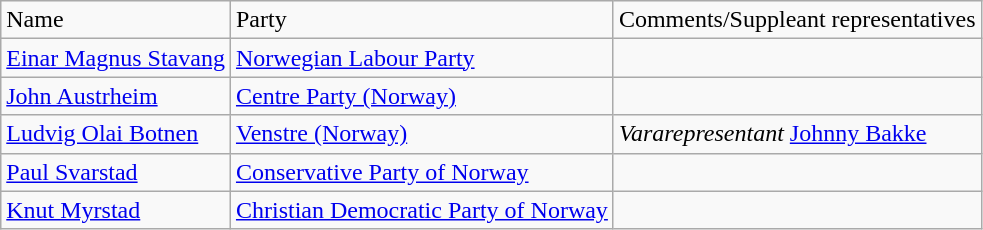<table class="wikitable">
<tr>
<td>Name</td>
<td>Party</td>
<td>Comments/Suppleant representatives</td>
</tr>
<tr>
<td><a href='#'>Einar Magnus Stavang</a></td>
<td><a href='#'>Norwegian Labour Party</a></td>
<td></td>
</tr>
<tr>
<td><a href='#'>John Austrheim</a></td>
<td><a href='#'>Centre Party (Norway)</a></td>
<td></td>
</tr>
<tr>
<td><a href='#'>Ludvig Olai Botnen</a></td>
<td><a href='#'>Venstre (Norway)</a></td>
<td><em>Vararepresentant</em> <a href='#'>Johnny Bakke</a></td>
</tr>
<tr>
<td><a href='#'>Paul Svarstad</a></td>
<td><a href='#'>Conservative Party of Norway</a></td>
<td></td>
</tr>
<tr>
<td><a href='#'>Knut Myrstad</a></td>
<td><a href='#'>Christian Democratic Party of Norway</a></td>
<td></td>
</tr>
</table>
